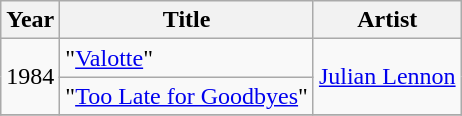<table class="wikitable sortable">
<tr>
<th>Year</th>
<th>Title</th>
<th>Artist</th>
</tr>
<tr>
<td rowspan="2">1984</td>
<td>"<a href='#'>Valotte</a>"</td>
<td rowspan="2"><a href='#'>Julian Lennon</a></td>
</tr>
<tr>
<td>"<a href='#'>Too Late for Goodbyes</a>"</td>
</tr>
<tr>
</tr>
</table>
